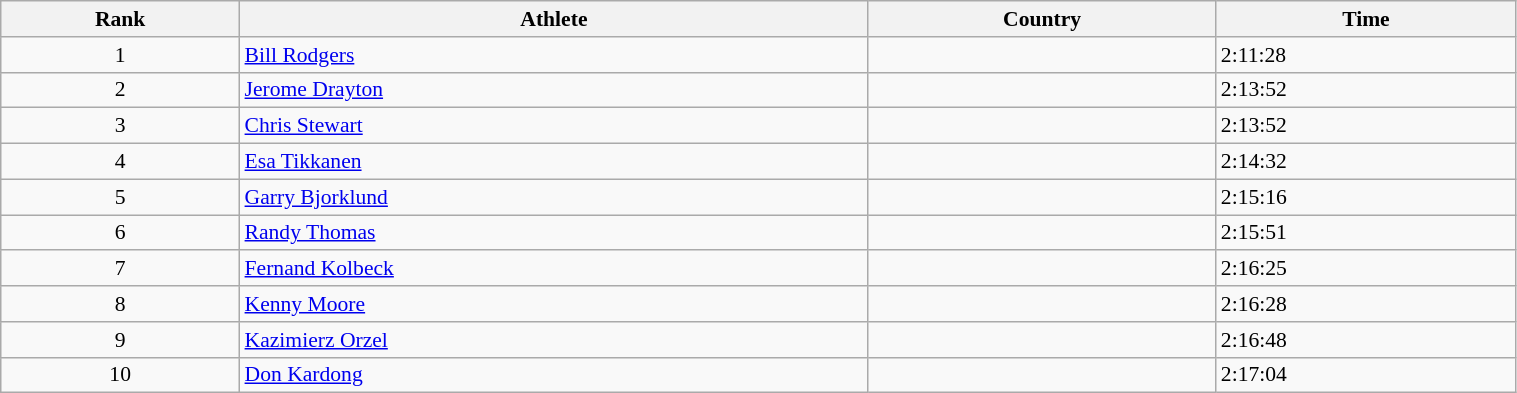<table class="wikitable" width=80% style="font-size:90%; text-align:left;">
<tr>
<th>Rank</th>
<th>Athlete</th>
<th>Country</th>
<th>Time</th>
</tr>
<tr>
<td style="text-align:center">1</td>
<td><a href='#'>Bill Rodgers</a></td>
<td></td>
<td>2:11:28</td>
</tr>
<tr>
<td style="text-align:center">2</td>
<td><a href='#'>Jerome Drayton</a></td>
<td></td>
<td>2:13:52</td>
</tr>
<tr>
<td style="text-align:center">3</td>
<td><a href='#'>Chris Stewart</a></td>
<td></td>
<td>2:13:52</td>
</tr>
<tr>
<td style="text-align:center">4</td>
<td><a href='#'>Esa Tikkanen</a></td>
<td></td>
<td>2:14:32</td>
</tr>
<tr>
<td style="text-align:center">5</td>
<td><a href='#'>Garry Bjorklund</a></td>
<td></td>
<td>2:15:16</td>
</tr>
<tr>
<td style="text-align:center">6</td>
<td><a href='#'>Randy Thomas</a></td>
<td></td>
<td>2:15:51</td>
</tr>
<tr>
<td style="text-align:center">7</td>
<td><a href='#'>Fernand Kolbeck</a></td>
<td></td>
<td>2:16:25</td>
</tr>
<tr>
<td style="text-align:center">8</td>
<td><a href='#'>Kenny Moore</a></td>
<td></td>
<td>2:16:28</td>
</tr>
<tr>
<td style="text-align:center">9</td>
<td><a href='#'>Kazimierz Orzel</a></td>
<td></td>
<td>2:16:48</td>
</tr>
<tr>
<td style="text-align:center">10</td>
<td><a href='#'>Don Kardong</a></td>
<td></td>
<td>2:17:04</td>
</tr>
</table>
